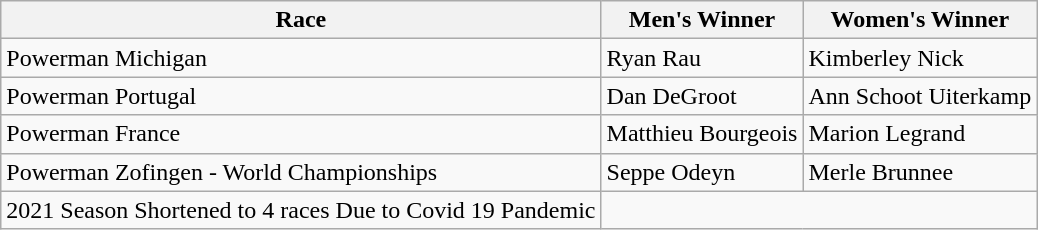<table class="wikitable">
<tr>
<th>Race</th>
<th>Men's Winner</th>
<th>Women's Winner</th>
</tr>
<tr>
<td> Powerman Michigan</td>
<td> Ryan Rau</td>
<td> Kimberley Nick</td>
</tr>
<tr>
<td> Powerman Portugal</td>
<td> Dan DeGroot</td>
<td> Ann Schoot Uiterkamp</td>
</tr>
<tr>
<td>   Powerman France</td>
<td> Matthieu Bourgeois</td>
<td> Marion Legrand</td>
</tr>
<tr>
<td> Powerman Zofingen - World Championships</td>
<td> Seppe Odeyn</td>
<td> Merle Brunnee</td>
</tr>
<tr>
<td>2021 Season Shortened to 4 races Due to Covid 19 Pandemic</td>
</tr>
</table>
